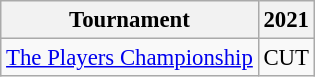<table class="wikitable" style="font-size:95%;text-align:center;">
<tr>
<th>Tournament</th>
<th>2021</th>
</tr>
<tr>
<td align=left><a href='#'>The Players Championship</a></td>
<td>CUT</td>
</tr>
</table>
